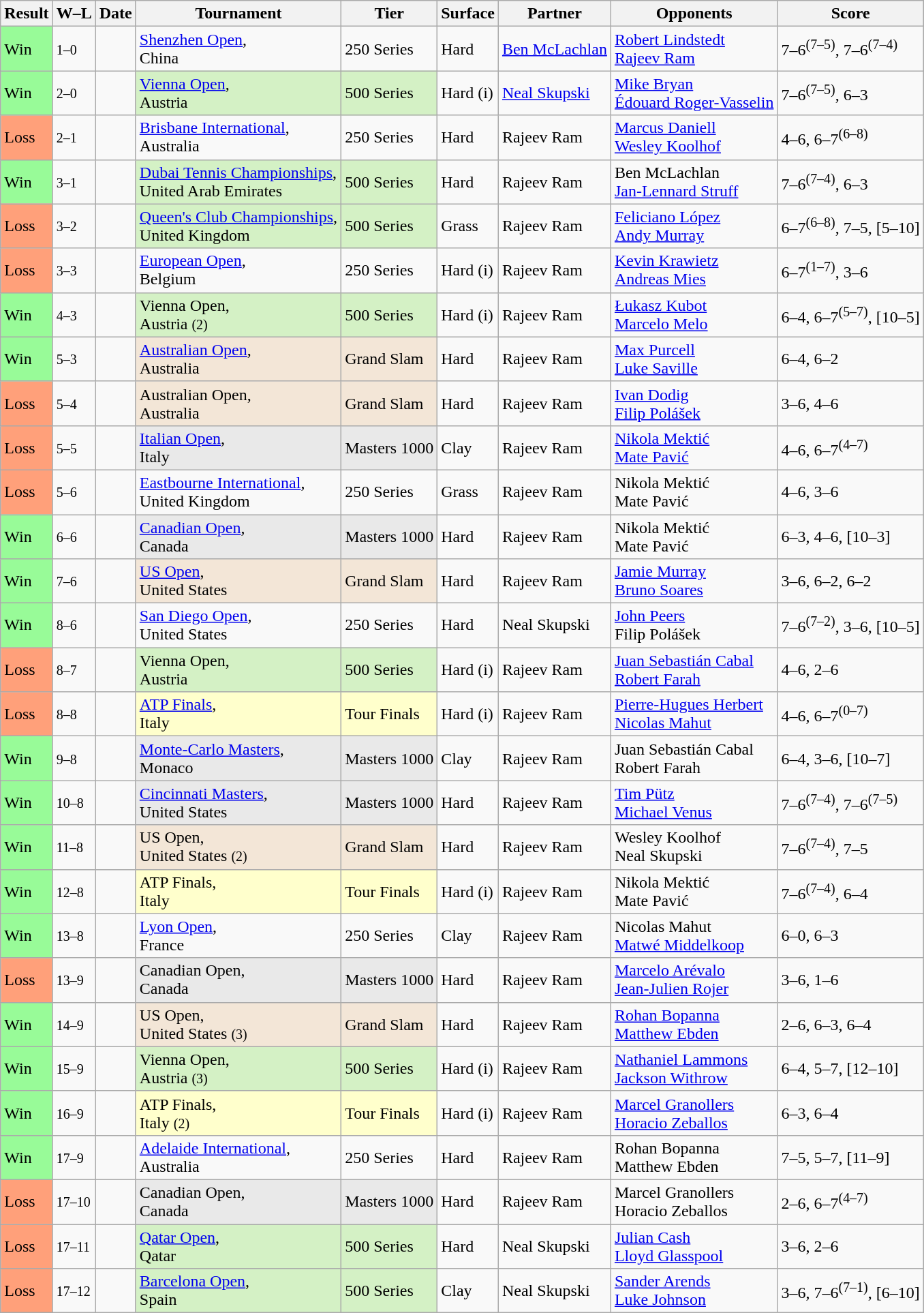<table class="sortable wikitable">
<tr>
<th>Result</th>
<th class="unsortable">W–L</th>
<th>Date</th>
<th>Tournament</th>
<th>Tier</th>
<th>Surface</th>
<th>Partner</th>
<th>Opponents</th>
<th class="unsortable">Score</th>
</tr>
<tr>
<td bgcolor=98FB98>Win</td>
<td><small>1–0</small></td>
<td><a href='#'></a></td>
<td><a href='#'>Shenzhen Open</a>,<br>China</td>
<td>250 Series</td>
<td>Hard</td>
<td> <a href='#'>Ben McLachlan</a></td>
<td> <a href='#'>Robert Lindstedt</a><br> <a href='#'>Rajeev Ram</a></td>
<td>7–6<sup>(7–5)</sup>, 7–6<sup>(7–4)</sup></td>
</tr>
<tr>
<td bgcolor=98FB98>Win</td>
<td><small>2–0</small></td>
<td><a href='#'></a></td>
<td style="background:#d4f1c5;"><a href='#'>Vienna Open</a>,<br>Austria</td>
<td style="background:#d4f1c5;">500 Series</td>
<td>Hard (i)</td>
<td> <a href='#'>Neal Skupski</a></td>
<td> <a href='#'>Mike Bryan</a><br> <a href='#'>Édouard Roger-Vasselin</a></td>
<td>7–6<sup>(7–5)</sup>, 6–3</td>
</tr>
<tr>
<td bgcolor=FFA07A>Loss</td>
<td><small>2–1</small></td>
<td><a href='#'></a></td>
<td><a href='#'>Brisbane International</a>,<br>Australia</td>
<td>250 Series</td>
<td>Hard</td>
<td> Rajeev Ram</td>
<td> <a href='#'>Marcus Daniell</a><br> <a href='#'>Wesley Koolhof</a></td>
<td>4–6, 6–7<sup>(6–8)</sup></td>
</tr>
<tr>
<td bgcolor=98FB98>Win</td>
<td><small>3–1</small></td>
<td><a href='#'></a></td>
<td style="background:#d4f1c5;"><a href='#'>Dubai Tennis Championships</a>,<br>United Arab Emirates</td>
<td style="background:#d4f1c5;">500 Series</td>
<td>Hard</td>
<td> Rajeev Ram</td>
<td> Ben McLachlan<br> <a href='#'>Jan-Lennard Struff</a></td>
<td>7–6<sup>(7–4)</sup>, 6–3</td>
</tr>
<tr>
<td bgcolor=FFA07A>Loss</td>
<td><small>3–2</small></td>
<td><a href='#'></a></td>
<td style="background:#d4f1c5;"><a href='#'>Queen's Club Championships</a>,<br>United Kingdom</td>
<td style="background:#d4f1c5;">500 Series</td>
<td>Grass</td>
<td> Rajeev Ram</td>
<td> <a href='#'>Feliciano López</a><br> <a href='#'>Andy Murray</a></td>
<td>6–7<sup>(6–8)</sup>, 7–5, [5–10]</td>
</tr>
<tr>
<td bgcolor=FFA07A>Loss</td>
<td><small>3–3</small></td>
<td><a href='#'></a></td>
<td><a href='#'>European Open</a>,<br>Belgium</td>
<td>250 Series</td>
<td>Hard (i)</td>
<td> Rajeev Ram</td>
<td> <a href='#'>Kevin Krawietz</a><br> <a href='#'>Andreas Mies</a></td>
<td>6–7<sup>(1–7)</sup>, 3–6</td>
</tr>
<tr>
<td bgcolor=98FB98>Win</td>
<td><small>4–3</small></td>
<td><a href='#'></a></td>
<td style="background:#d4f1c5;">Vienna Open,<br>Austria <small>(2)</small></td>
<td style="background:#d4f1c5;">500 Series</td>
<td>Hard (i)</td>
<td> Rajeev Ram</td>
<td> <a href='#'>Łukasz Kubot</a><br> <a href='#'>Marcelo Melo</a></td>
<td>6–4, 6–7<sup>(5–7)</sup>, [10–5]</td>
</tr>
<tr>
<td bgcolor=98FB98>Win</td>
<td><small>5–3</small></td>
<td><a href='#'></a></td>
<td style="background:#F3E6D7;"><a href='#'>Australian Open</a>,<br>Australia</td>
<td style="background:#F3E6D7;">Grand Slam</td>
<td>Hard</td>
<td> Rajeev Ram</td>
<td> <a href='#'>Max Purcell</a><br> <a href='#'>Luke Saville</a></td>
<td>6–4, 6–2</td>
</tr>
<tr>
<td bgcolor=#ffa07a>Loss</td>
<td><small>5–4</small></td>
<td><a href='#'></a></td>
<td style="background:#F3E6D7;">Australian Open,<br>Australia</td>
<td style="background:#F3E6D7;">Grand Slam</td>
<td>Hard</td>
<td> Rajeev Ram</td>
<td> <a href='#'>Ivan Dodig</a><br> <a href='#'>Filip Polášek</a></td>
<td>3–6, 4–6</td>
</tr>
<tr>
<td bgcolor=#ffa07a>Loss</td>
<td><small>5–5</small></td>
<td><a href='#'></a></td>
<td style="background:#E9E9E9;"><a href='#'>Italian Open</a>,<br>Italy</td>
<td style="background:#E9E9E9;">Masters 1000</td>
<td>Clay</td>
<td> Rajeev Ram</td>
<td> <a href='#'>Nikola Mektić</a><br> <a href='#'>Mate Pavić</a></td>
<td>4–6, 6–7<sup>(4–7)</sup></td>
</tr>
<tr>
<td bgcolor=#ffa07a>Loss</td>
<td><small>5–6</small></td>
<td><a href='#'></a></td>
<td><a href='#'>Eastbourne International</a>,<br>United Kingdom</td>
<td>250 Series</td>
<td>Grass</td>
<td> Rajeev Ram</td>
<td> Nikola Mektić<br> Mate Pavić</td>
<td>4–6, 3–6</td>
</tr>
<tr>
<td bgcolor=98FB98>Win</td>
<td><small>6–6</small></td>
<td><a href='#'></a></td>
<td style="background:#E9E9E9;"><a href='#'>Canadian Open</a>,<br>Canada</td>
<td style="background:#E9E9E9;">Masters 1000</td>
<td>Hard</td>
<td> Rajeev Ram</td>
<td> Nikola Mektić<br> Mate Pavić</td>
<td>6–3, 4–6, [10–3]</td>
</tr>
<tr>
<td bgcolor=98FB98>Win</td>
<td><small>7–6</small></td>
<td><a href='#'></a></td>
<td style="background:#F3E6D7;"><a href='#'>US Open</a>,<br>United States</td>
<td style="background:#F3E6D7;">Grand Slam</td>
<td>Hard</td>
<td> Rajeev Ram</td>
<td> <a href='#'>Jamie Murray</a><br> <a href='#'>Bruno Soares</a></td>
<td>3–6, 6–2, 6–2</td>
</tr>
<tr>
<td bgcolor=98FB98>Win</td>
<td><small>8–6</small></td>
<td><a href='#'></a></td>
<td><a href='#'>San Diego Open</a>,<br>United States</td>
<td>250 Series</td>
<td>Hard</td>
<td> Neal Skupski</td>
<td> <a href='#'>John Peers</a><br> Filip Polášek</td>
<td>7–6<sup>(7–2)</sup>, 3–6, [10–5]</td>
</tr>
<tr>
<td bgcolor=#ffa07a>Loss</td>
<td><small>8–7</small></td>
<td><a href='#'></a></td>
<td style="background:#d4f1c5;">Vienna Open,<br>Austria</td>
<td style="background:#d4f1c5;">500 Series</td>
<td>Hard (i)</td>
<td> Rajeev Ram</td>
<td> <a href='#'>Juan Sebastián Cabal</a><br> <a href='#'>Robert Farah</a></td>
<td>4–6, 2–6</td>
</tr>
<tr>
<td bgcolor=#ffa07a>Loss</td>
<td><small>8–8</small></td>
<td><a href='#'></a></td>
<td style="background:#ffffcc;"><a href='#'>ATP Finals</a>,<br>Italy</td>
<td style="background:#ffffcc;">Tour Finals</td>
<td>Hard (i)</td>
<td> Rajeev Ram</td>
<td> <a href='#'>Pierre-Hugues Herbert</a><br> <a href='#'>Nicolas Mahut</a></td>
<td>4–6, 6–7<sup>(0–7)</sup></td>
</tr>
<tr>
<td bgcolor=98FB98>Win</td>
<td><small>9–8</small></td>
<td><a href='#'></a></td>
<td style="background:#E9E9E9;"><a href='#'>Monte-Carlo Masters</a>,<br>Monaco</td>
<td style="background:#E9E9E9;">Masters 1000</td>
<td>Clay</td>
<td> Rajeev Ram</td>
<td> Juan Sebastián Cabal<br> Robert Farah</td>
<td>6–4, 3–6, [10–7]</td>
</tr>
<tr>
<td bgcolor=98FB98>Win</td>
<td><small>10–8</small></td>
<td><a href='#'></a></td>
<td bgcolor=e9e9e9><a href='#'>Cincinnati Masters</a>,<br> United States</td>
<td bgcolor=e9e9e9>Masters 1000</td>
<td>Hard</td>
<td> Rajeev Ram</td>
<td> <a href='#'>Tim Pütz</a> <br>  <a href='#'>Michael Venus</a></td>
<td>7–6<sup>(7–4)</sup>, 7–6<sup>(7–5)</sup></td>
</tr>
<tr>
<td bgcolor=98FB98>Win</td>
<td><small>11–8</small></td>
<td><a href='#'></a></td>
<td style="background:#F3E6D7;">US Open,<br>United States <small>(2)</small></td>
<td style="background:#F3E6D7;">Grand Slam</td>
<td>Hard</td>
<td> Rajeev Ram</td>
<td> Wesley Koolhof<br> Neal Skupski</td>
<td>7–6<sup>(7–4)</sup>, 7–5</td>
</tr>
<tr>
<td bgcolor=98FB98>Win</td>
<td><small>12–8</small></td>
<td><a href='#'></a></td>
<td style="background:#ffffcc;">ATP Finals,<br>Italy</td>
<td style="background:#ffffcc;">Tour Finals</td>
<td>Hard (i)</td>
<td> Rajeev Ram</td>
<td> Nikola Mektić<br> Mate Pavić</td>
<td>7–6<sup>(7–4)</sup>, 6–4</td>
</tr>
<tr>
<td bgcolor=98FB98>Win</td>
<td><small>13–8</small></td>
<td><a href='#'></a></td>
<td><a href='#'>Lyon Open</a>,<br>France</td>
<td>250 Series</td>
<td>Clay</td>
<td> Rajeev Ram</td>
<td> Nicolas Mahut<br> <a href='#'>Matwé Middelkoop</a></td>
<td>6–0, 6–3</td>
</tr>
<tr>
<td bgcolor=#ffa07a>Loss</td>
<td><small>13–9</small></td>
<td><a href='#'></a></td>
<td style="background:#E9E9E9;">Canadian Open,<br>Canada</td>
<td style="background:#E9E9E9;">Masters 1000</td>
<td>Hard</td>
<td> Rajeev Ram</td>
<td> <a href='#'>Marcelo Arévalo</a><br> <a href='#'>Jean-Julien Rojer</a></td>
<td>3–6, 1–6</td>
</tr>
<tr>
<td bgcolor=98FB98>Win</td>
<td><small>14–9</small></td>
<td><a href='#'></a></td>
<td style="background:#F3E6D7;">US Open,<br>United States <small>(3)</small></td>
<td style="background:#F3E6D7;">Grand Slam</td>
<td>Hard</td>
<td> Rajeev Ram</td>
<td> <a href='#'>Rohan Bopanna</a><br> <a href='#'>Matthew Ebden</a></td>
<td>2–6, 6–3, 6–4</td>
</tr>
<tr>
<td bgcolor=98FB98>Win</td>
<td><small>15–9</small></td>
<td><a href='#'></a></td>
<td style="background:#d4f1c5;">Vienna Open,<br>Austria <small>(3)</small></td>
<td style="background:#d4f1c5;">500 Series</td>
<td>Hard (i)</td>
<td> Rajeev Ram</td>
<td> <a href='#'>Nathaniel Lammons</a><br> <a href='#'>Jackson Withrow</a></td>
<td>6–4, 5–7, [12–10]</td>
</tr>
<tr>
<td bgcolor=98FB98>Win</td>
<td><small>16–9</small></td>
<td><a href='#'></a></td>
<td style="background:#ffffcc;">ATP Finals,<br>Italy <small>(2)</small></td>
<td style="background:#ffffcc;">Tour Finals</td>
<td>Hard (i)</td>
<td> Rajeev Ram</td>
<td> <a href='#'>Marcel Granollers</a><br> <a href='#'>Horacio Zeballos</a></td>
<td>6–3, 6–4</td>
</tr>
<tr>
<td bgcolor=98FB98>Win</td>
<td><small>17–9</small></td>
<td><a href='#'></a></td>
<td><a href='#'>Adelaide International</a>,<br>Australia</td>
<td>250 Series</td>
<td>Hard</td>
<td> Rajeev Ram</td>
<td> Rohan Bopanna<br> Matthew Ebden</td>
<td>7–5, 5–7, [11–9]</td>
</tr>
<tr>
<td bgcolor=#ffa07a>Loss</td>
<td><small>17–10</small></td>
<td><a href='#'></a></td>
<td style="background:#E9E9E9;">Canadian Open,<br>Canada</td>
<td style="background:#E9E9E9;">Masters 1000</td>
<td>Hard</td>
<td> Rajeev Ram</td>
<td> Marcel Granollers<br> Horacio Zeballos</td>
<td>2–6, 6–7<sup>(4–7)</sup></td>
</tr>
<tr>
<td bgcolor=#ffa07a>Loss</td>
<td><small>17–11</small></td>
<td><a href='#'></a></td>
<td style=background:#d4f1c5><a href='#'>Qatar Open</a>, <br> Qatar</td>
<td style=background:#d4f1c5>500 Series</td>
<td>Hard</td>
<td> Neal Skupski</td>
<td> <a href='#'>Julian Cash</a><br> <a href='#'>Lloyd Glasspool</a></td>
<td>3–6, 2–6</td>
</tr>
<tr>
<td bgcolor=#ffa07a>Loss</td>
<td><small>17–12</small></td>
<td><a href='#'></a></td>
<td style=background:#d4f1c5><a href='#'>Barcelona Open</a>, <br> Spain</td>
<td style=background:#d4f1c5>500 Series</td>
<td>Clay</td>
<td> Neal Skupski</td>
<td> <a href='#'>Sander Arends</a><br> <a href='#'>Luke Johnson</a></td>
<td>3–6, 7–6<sup>(7–1)</sup>, [6–10]</td>
</tr>
</table>
